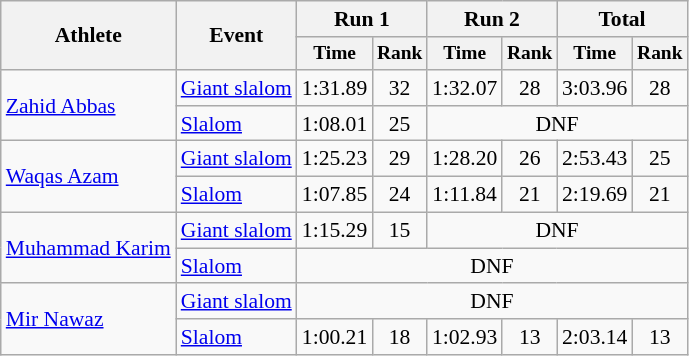<table class="wikitable" style="font-size:90%">
<tr>
<th rowspan=2>Athlete</th>
<th rowspan=2>Event</th>
<th colspan=2>Run 1</th>
<th colspan=2>Run 2</th>
<th colspan=2>Total</th>
</tr>
<tr style="font-size:90%">
<th>Time</th>
<th>Rank</th>
<th>Time</th>
<th>Rank</th>
<th>Time</th>
<th>Rank</th>
</tr>
<tr align=center>
<td align=left rowspan=2><a href='#'>Zahid Abbas</a></td>
<td align=left><a href='#'>Giant slalom</a></td>
<td>1:31.89</td>
<td>32</td>
<td>1:32.07</td>
<td>28</td>
<td>3:03.96</td>
<td>28</td>
</tr>
<tr align=center>
<td align=left><a href='#'>Slalom</a></td>
<td>1:08.01</td>
<td>25</td>
<td colspan=4>DNF</td>
</tr>
<tr align=center>
<td align=left rowspan=2><a href='#'>Waqas Azam</a></td>
<td align=left><a href='#'>Giant slalom</a></td>
<td>1:25.23</td>
<td>29</td>
<td>1:28.20</td>
<td>26</td>
<td>2:53.43</td>
<td>25</td>
</tr>
<tr align=center>
<td align=left><a href='#'>Slalom</a></td>
<td>1:07.85</td>
<td>24</td>
<td>1:11.84</td>
<td>21</td>
<td>2:19.69</td>
<td>21</td>
</tr>
<tr align=center>
<td align=left rowspan=2><a href='#'>Muhammad Karim</a></td>
<td align=left><a href='#'>Giant slalom</a></td>
<td>1:15.29</td>
<td>15</td>
<td colspan=4>DNF</td>
</tr>
<tr align=center>
<td align=left><a href='#'>Slalom</a></td>
<td colspan=6>DNF</td>
</tr>
<tr align=center>
<td align=left rowspan=2><a href='#'>Mir Nawaz</a></td>
<td align=left><a href='#'>Giant slalom</a></td>
<td colspan=6>DNF</td>
</tr>
<tr align=center>
<td align=left><a href='#'>Slalom</a></td>
<td>1:00.21</td>
<td>18</td>
<td>1:02.93</td>
<td>13</td>
<td>2:03.14</td>
<td>13</td>
</tr>
</table>
